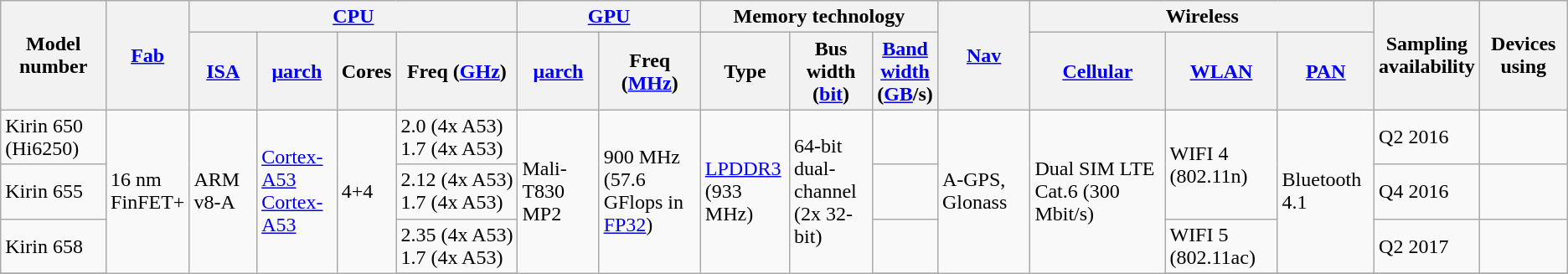<table class="wikitable">
<tr>
<th rowspan="2">Model number</th>
<th rowspan="2"><a href='#'>Fab</a></th>
<th colspan="4"><a href='#'>CPU</a></th>
<th colspan="2"><a href='#'>GPU</a></th>
<th colspan="3">Memory technology</th>
<th rowspan="2"><a href='#'>Nav</a></th>
<th colspan="3">Wireless</th>
<th rowspan="2">Sampling <br>availability</th>
<th rowspan="2">Devices using</th>
</tr>
<tr>
<th><a href='#'>ISA</a></th>
<th><a href='#'>μarch</a></th>
<th>Cores</th>
<th>Freq (<a href='#'>GHz</a>)</th>
<th><a href='#'>μarch</a></th>
<th>Freq <br>(<a href='#'>MHz</a>)</th>
<th>Type</th>
<th>Bus <br>width <br>(<a href='#'>bit</a>)</th>
<th><a href='#'>Band<br>width</a> <br>(<a href='#'>GB</a>/s)</th>
<th><a href='#'>Cellular</a></th>
<th><a href='#'>WLAN</a></th>
<th><a href='#'>PAN</a></th>
</tr>
<tr>
<td>Kirin 650 (Hi6250)</td>
<td rowspan="4">16 nm <br>FinFET+</td>
<td rowspan="4">ARM v8-A</td>
<td rowspan="4"><a href='#'>Cortex-A53</a><br><a href='#'>Cortex-A53</a></td>
<td rowspan="4">4+4</td>
<td>2.0 (4x A53) <br>1.7 (4x A53)</td>
<td rowspan="4">Mali-T830 MP2</td>
<td rowspan="4">900 MHz <br>(57.6 GFlops in <a href='#'>FP32</a>)</td>
<td rowspan="4"><a href='#'>LPDDR3</a> <br>(933 MHz)</td>
<td rowspan="4">64-bit <br>dual-channel <br>(2x 32-bit) </td>
<td></td>
<td rowspan="4">A-GPS, Glonass</td>
<td rowspan="4">Dual SIM LTE Cat.6 (300 Mbit/s)</td>
<td rowspan="2">WIFI 4 (802.11n)</td>
<td rowspan="3">Bluetooth 4.1</td>
<td>Q2 2016</td>
<td></td>
</tr>
<tr>
<td>Kirin 655</td>
<td>2.12 (4x A53) <br>1.7 (4x A53)</td>
<td></td>
<td>Q4 2016</td>
<td></td>
</tr>
<tr>
<td>Kirin 658</td>
<td>2.35 (4x A53) <br>1.7 (4x A53)</td>
<td></td>
<td>WIFI 5 (802.11ac)</td>
<td>Q2 2017</td>
<td></td>
</tr>
<tr>
</tr>
</table>
